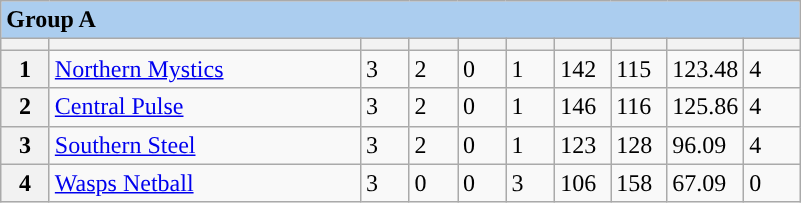<table class="wikitable collapsible">
<tr>
<td colspan=11 style="background-color:#ABCDEF"><strong>Group A</strong></td>
</tr>
<tr>
<th width="25"></th>
<th width="200"></th>
<th width="25"></th>
<th width="25"></th>
<th width="25"></th>
<th width="25"></th>
<th width="30"></th>
<th width="30"></th>
<th width="30"></th>
<th width="30"></th>
</tr>
<tr style="background:#">
<th>1</th>
<td style="text-align:left;"> <a href='#'>Northern Mystics</a></td>
<td>3</td>
<td>2</td>
<td>0</td>
<td>1</td>
<td>142</td>
<td>115</td>
<td>123.48</td>
<td>4</td>
</tr>
<tr style="background:#">
<th>2</th>
<td style="text-align:left;"> <a href='#'>Central Pulse</a></td>
<td>3</td>
<td>2</td>
<td>0</td>
<td>1</td>
<td>146</td>
<td>116</td>
<td>125.86</td>
<td>4</td>
</tr>
<tr style="background:#">
<th>3</th>
<td style="text-align:left;"> <a href='#'>Southern Steel</a></td>
<td>3</td>
<td>2</td>
<td>0</td>
<td>1</td>
<td>123</td>
<td>128</td>
<td>96.09</td>
<td>4</td>
</tr>
<tr style="background:#">
<th>4</th>
<td style="text-align:left;"> <a href='#'>Wasps Netball</a></td>
<td>3</td>
<td>0</td>
<td>0</td>
<td>3</td>
<td>106</td>
<td>158</td>
<td>67.09</td>
<td>0</td>
</tr>
</table>
